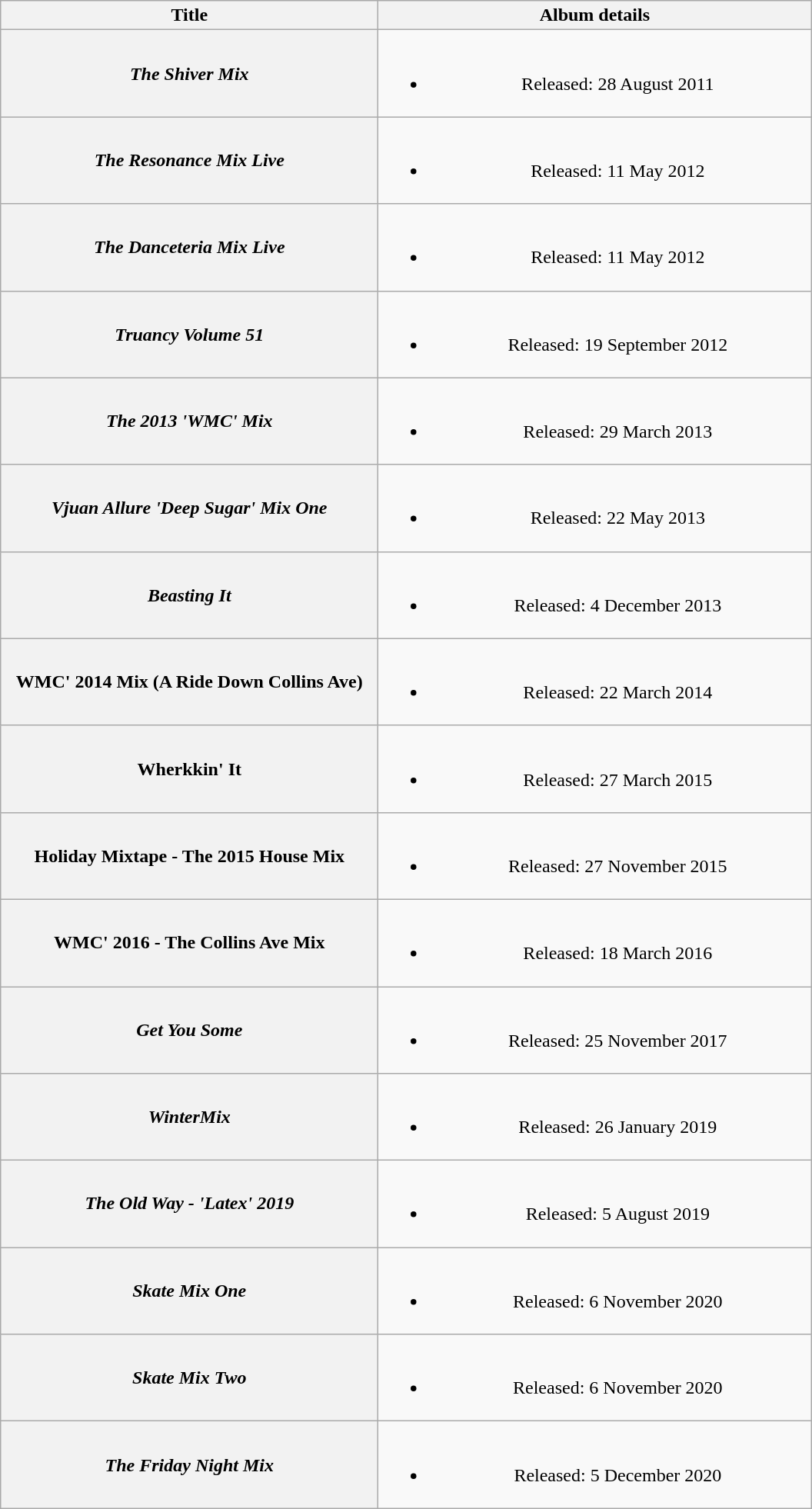<table class="wikitable plainrowheaders" style="text-align:center;" border="1">
<tr>
<th scope="col" style="width:20em;">Title</th>
<th scope="col" style="width:23em;">Album details</th>
</tr>
<tr>
<th scope="row"><em>The Shiver Mix</em></th>
<td><br><ul><li>Released: 28 August 2011 </li></ul></td>
</tr>
<tr>
<th scope="row"><em>The Resonance Mix Live</em></th>
<td><br><ul><li>Released: 11 May 2012 </li></ul></td>
</tr>
<tr>
<th scope="row"><em>The Danceteria Mix Live</em></th>
<td><br><ul><li>Released: 11 May 2012 </li></ul></td>
</tr>
<tr>
<th scope="row"><em>Truancy Volume 51</em></th>
<td><br><ul><li>Released: 19 September 2012 </li></ul></td>
</tr>
<tr>
<th scope="row"><em>The 2013 'WMC' Mix</em></th>
<td><br><ul><li>Released: 29 March 2013 </li></ul></td>
</tr>
<tr>
<th scope="row"><em>Vjuan Allure 'Deep Sugar' Mix One</em></th>
<td><br><ul><li>Released: 22 May 2013 </li></ul></td>
</tr>
<tr>
<th scope="row"><em>Beasting It</em></th>
<td><br><ul><li>Released: 4 December 2013 </li></ul></td>
</tr>
<tr>
<th scope="row"><strong>WMC' 2014 Mix (A Ride Down Collins Ave)<em></th>
<td><br><ul><li>Released: 22 March 2014 </li></ul></td>
</tr>
<tr>
<th scope="row"></em>Wherkkin' It<em></th>
<td><br><ul><li>Released: 27 March 2015 </li></ul></td>
</tr>
<tr>
<th scope="row"></em>Holiday Mixtape - The 2015 House Mix<em></th>
<td><br><ul><li>Released: 27 November 2015 </li></ul></td>
</tr>
<tr>
<th scope="row"></strong>WMC' 2016 - The Collins Ave Mix</em></th>
<td><br><ul><li>Released: 18 March 2016 </li></ul></td>
</tr>
<tr>
<th scope="row"><em>Get You Some</em></th>
<td><br><ul><li>Released: 25 November 2017 </li></ul></td>
</tr>
<tr>
<th scope="row"><em>WinterMix</em></th>
<td><br><ul><li>Released: 26 January 2019 </li></ul></td>
</tr>
<tr>
<th scope="row"><em>The Old Way - 'Latex' 2019</em></th>
<td><br><ul><li>Released: 5 August 2019 </li></ul></td>
</tr>
<tr>
<th scope="row"><em>Skate Mix One</em></th>
<td><br><ul><li>Released: 6 November 2020 </li></ul></td>
</tr>
<tr>
<th scope="row"><em>Skate Mix Two</em></th>
<td><br><ul><li>Released: 6 November 2020 </li></ul></td>
</tr>
<tr>
<th scope="row"><em>The Friday Night Mix</em></th>
<td><br><ul><li>Released: 5 December 2020 </li></ul></td>
</tr>
</table>
